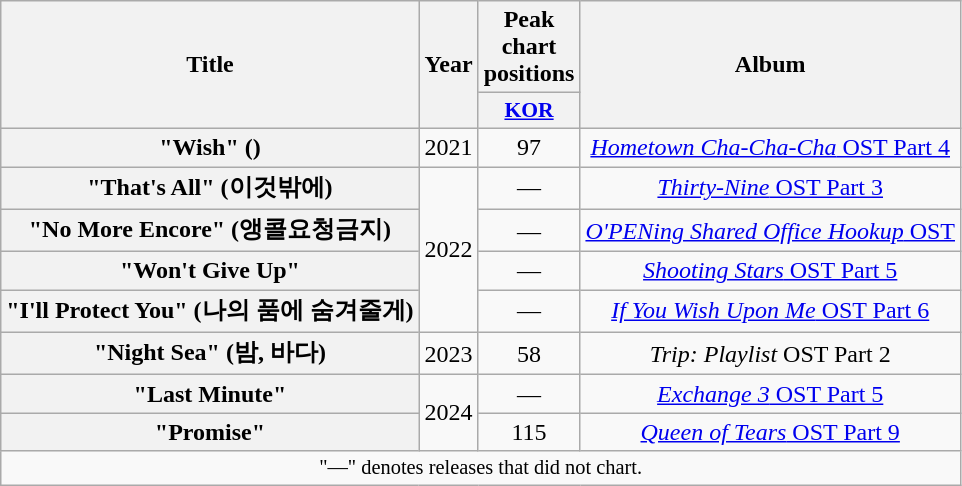<table class="wikitable plainrowheaders" style="text-align:center">
<tr>
<th rowspan="2" scope="col">Title</th>
<th rowspan="2" scope="col">Year</th>
<th colspan="1" scope="col">Peak chart positions</th>
<th rowspan="2" scope="col">Album</th>
</tr>
<tr>
<th scope="col" style="width:3.5em;font-size:90%"><a href='#'>KOR</a><br></th>
</tr>
<tr>
<th scope="row">"Wish" ()</th>
<td>2021</td>
<td>97</td>
<td><a href='#'><em>Hometown Cha-Cha-Cha</em> OST Part 4</a></td>
</tr>
<tr>
<th scope="row">"That's All" (이것밖에)</th>
<td rowspan="4">2022</td>
<td>—</td>
<td><a href='#'><em>Thirty-Nine</em> OST Part 3</a></td>
</tr>
<tr>
<th scope="row">"No More Encore" (앵콜요청금지)</th>
<td>—</td>
<td><a href='#'><em>O'PENing Shared Office Hookup</em> OST</a></td>
</tr>
<tr>
<th scope="row">"Won't Give Up"</th>
<td>—</td>
<td><a href='#'><em>Shooting Stars</em> OST Part 5</a></td>
</tr>
<tr>
<th scope="row">"I'll Protect You" (나의 품에 숨겨줄게)</th>
<td>—</td>
<td><a href='#'><em>If You Wish Upon Me</em> OST Part 6</a></td>
</tr>
<tr>
<th scope="row">"Night Sea" (밤, 바다)</th>
<td>2023</td>
<td>58</td>
<td><em>Trip: Playlist</em> OST Part 2</td>
</tr>
<tr>
<th scope="row">"Last Minute"</th>
<td rowspan="2">2024</td>
<td>—</td>
<td><a href='#'><em>Exchange 3</em> OST Part 5</a></td>
</tr>
<tr>
<th scope="row">"Promise"</th>
<td>115</td>
<td><a href='#'><em>Queen of Tears</em> OST Part 9</a></td>
</tr>
<tr>
<td colspan="5" align="center" style="font-size:85%">"—" denotes releases that did not chart.</td>
</tr>
</table>
